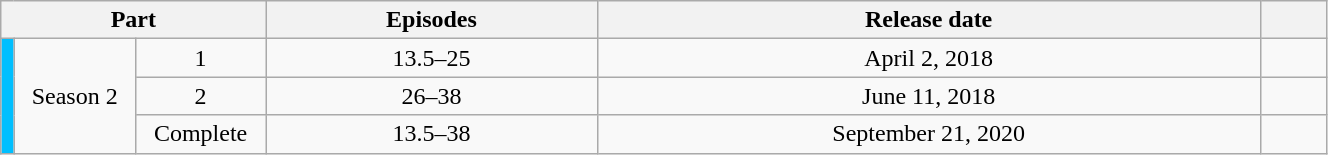<table class="wikitable" style="text-align:center; width: 70%;">
<tr>
<th colspan="3" width="20%">Part</th>
<th>Episodes</th>
<th>Release date</th>
<th width="5%"></th>
</tr>
<tr>
<td rowspan="3" width="1%" style="background: #00BFFF"></td>
<td rowspan="3">Season 2</td>
<td>1</td>
<td>13.5–25</td>
<td>April 2, 2018</td>
<td></td>
</tr>
<tr>
<td>2</td>
<td>26–38</td>
<td>June 11, 2018</td>
<td></td>
</tr>
<tr>
<td>Complete</td>
<td>13.5–38</td>
<td>September 21, 2020</td>
<td></td>
</tr>
</table>
